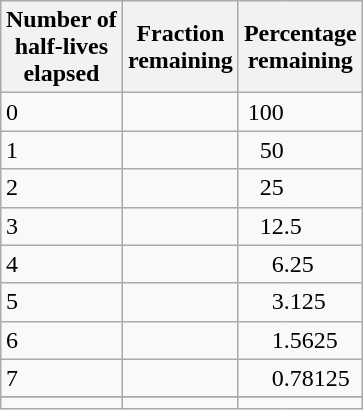<table class="wikitable" align=right>
<tr>
<th>Number of<br>half-lives<br>elapsed</th>
<th>Fraction<br>remaining</th>
<th colspan=2>Percentage<br>remaining</th>
</tr>
<tr>
<td>0</td>
<td></td>
<td align=right style="border-right-width: 0; padding-right:0">100</td>
<td style="border-left-width: 0"></td>
</tr>
<tr>
<td>1</td>
<td></td>
<td align=right style="border-right-width: 0; padding-right:0">50</td>
<td style="border-left-width: 0"></td>
</tr>
<tr>
<td>2</td>
<td></td>
<td align=right style="border-right-width: 0; padding-right:0">25</td>
<td style="border-left-width: 0"></td>
</tr>
<tr>
<td>3</td>
<td></td>
<td align=right style="padding-right:0; border-right-width: 0">12</td>
<td style="border-left-width: 0; padding-left:0">.5</td>
</tr>
<tr>
<td>4</td>
<td></td>
<td align=right style="border-right-width: 0; padding-right:0">6</td>
<td style="border-left-width: 0; padding-left:0">.25</td>
</tr>
<tr>
<td>5</td>
<td></td>
<td align=right style="border-right-width: 0; padding-right:0">3</td>
<td style="border-left-width: 0; padding-left:0">.125</td>
</tr>
<tr>
<td>6</td>
<td></td>
<td align=right style="border-right-width: 0; padding-right:0">1</td>
<td style="border-left-width: 0; padding-left:0">.5625</td>
</tr>
<tr>
<td>7</td>
<td></td>
<td align=right style="border-right-width: 0; padding-right:0">0</td>
<td style="border-left-width: 0; padding-left:0">.78125</td>
</tr>
<tr>
</tr>
<tr>
<td></td>
<td></td>
<td colspan=2></td>
</tr>
</table>
